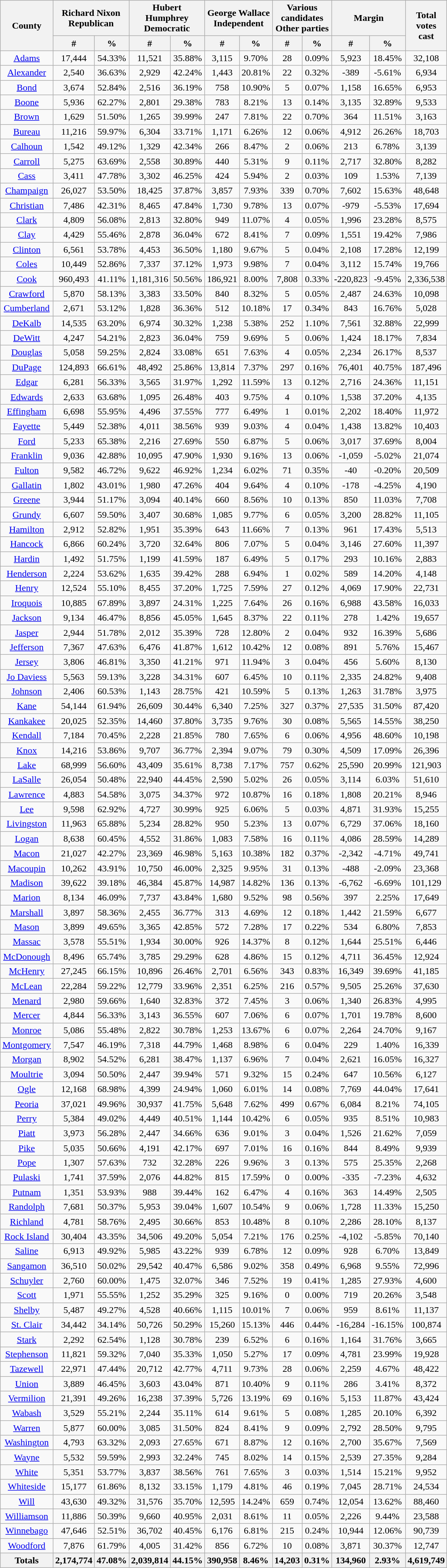<table width="60%" class="wikitable sortable">
<tr>
<th rowspan="2">County</th>
<th colspan="2">Richard Nixon<br>Republican</th>
<th colspan="2">Hubert Humphrey<br>Democratic</th>
<th colspan="2">George Wallace<br>Independent</th>
<th colspan="2">Various candidates<br>Other parties</th>
<th colspan="2">Margin</th>
<th rowspan="2">Total votes cast</th>
</tr>
<tr style="text-align:center;">
<th style="text-align:center;" data-sort-type="number">#</th>
<th style="text-align:center;" data-sort-type="number">%</th>
<th style="text-align:center;" data-sort-type="number">#</th>
<th style="text-align:center;" data-sort-type="number">%</th>
<th style="text-align:center;" data-sort-type="number">#</th>
<th style="text-align:center;" data-sort-type="number">%</th>
<th style="text-align:center;" data-sort-type="number">#</th>
<th style="text-align:center;" data-sort-type="number">%</th>
<th style="text-align:center;" data-sort-type="number">#</th>
<th style="text-align:center;" data-sort-type="number">%</th>
</tr>
<tr style="text-align:center;">
<td><a href='#'>Adams</a></td>
<td>17,444</td>
<td>54.33%</td>
<td>11,521</td>
<td>35.88%</td>
<td>3,115</td>
<td>9.70%</td>
<td>28</td>
<td>0.09%</td>
<td>5,923</td>
<td>18.45%</td>
<td>32,108</td>
</tr>
<tr style="text-align:center;">
<td><a href='#'>Alexander</a></td>
<td>2,540</td>
<td>36.63%</td>
<td>2,929</td>
<td>42.24%</td>
<td>1,443</td>
<td>20.81%</td>
<td>22</td>
<td>0.32%</td>
<td>-389</td>
<td>-5.61%</td>
<td>6,934</td>
</tr>
<tr style="text-align:center;">
<td><a href='#'>Bond</a></td>
<td>3,674</td>
<td>52.84%</td>
<td>2,516</td>
<td>36.19%</td>
<td>758</td>
<td>10.90%</td>
<td>5</td>
<td>0.07%</td>
<td>1,158</td>
<td>16.65%</td>
<td>6,953</td>
</tr>
<tr style="text-align:center;">
<td><a href='#'>Boone</a></td>
<td>5,936</td>
<td>62.27%</td>
<td>2,801</td>
<td>29.38%</td>
<td>783</td>
<td>8.21%</td>
<td>13</td>
<td>0.14%</td>
<td>3,135</td>
<td>32.89%</td>
<td>9,533</td>
</tr>
<tr style="text-align:center;">
<td><a href='#'>Brown</a></td>
<td>1,629</td>
<td>51.50%</td>
<td>1,265</td>
<td>39.99%</td>
<td>247</td>
<td>7.81%</td>
<td>22</td>
<td>0.70%</td>
<td>364</td>
<td>11.51%</td>
<td>3,163</td>
</tr>
<tr style="text-align:center;">
<td><a href='#'>Bureau</a></td>
<td>11,216</td>
<td>59.97%</td>
<td>6,304</td>
<td>33.71%</td>
<td>1,171</td>
<td>6.26%</td>
<td>12</td>
<td>0.06%</td>
<td>4,912</td>
<td>26.26%</td>
<td>18,703</td>
</tr>
<tr style="text-align:center;">
<td><a href='#'>Calhoun</a></td>
<td>1,542</td>
<td>49.12%</td>
<td>1,329</td>
<td>42.34%</td>
<td>266</td>
<td>8.47%</td>
<td>2</td>
<td>0.06%</td>
<td>213</td>
<td>6.78%</td>
<td>3,139</td>
</tr>
<tr style="text-align:center;">
<td><a href='#'>Carroll</a></td>
<td>5,275</td>
<td>63.69%</td>
<td>2,558</td>
<td>30.89%</td>
<td>440</td>
<td>5.31%</td>
<td>9</td>
<td>0.11%</td>
<td>2,717</td>
<td>32.80%</td>
<td>8,282</td>
</tr>
<tr style="text-align:center;">
<td><a href='#'>Cass</a></td>
<td>3,411</td>
<td>47.78%</td>
<td>3,302</td>
<td>46.25%</td>
<td>424</td>
<td>5.94%</td>
<td>2</td>
<td>0.03%</td>
<td>109</td>
<td>1.53%</td>
<td>7,139</td>
</tr>
<tr style="text-align:center;">
<td><a href='#'>Champaign</a></td>
<td>26,027</td>
<td>53.50%</td>
<td>18,425</td>
<td>37.87%</td>
<td>3,857</td>
<td>7.93%</td>
<td>339</td>
<td>0.70%</td>
<td>7,602</td>
<td>15.63%</td>
<td>48,648</td>
</tr>
<tr style="text-align:center;">
<td><a href='#'>Christian</a></td>
<td>7,486</td>
<td>42.31%</td>
<td>8,465</td>
<td>47.84%</td>
<td>1,730</td>
<td>9.78%</td>
<td>13</td>
<td>0.07%</td>
<td>-979</td>
<td>-5.53%</td>
<td>17,694</td>
</tr>
<tr style="text-align:center;">
<td><a href='#'>Clark</a></td>
<td>4,809</td>
<td>56.08%</td>
<td>2,813</td>
<td>32.80%</td>
<td>949</td>
<td>11.07%</td>
<td>4</td>
<td>0.05%</td>
<td>1,996</td>
<td>23.28%</td>
<td>8,575</td>
</tr>
<tr style="text-align:center;">
<td><a href='#'>Clay</a></td>
<td>4,429</td>
<td>55.46%</td>
<td>2,878</td>
<td>36.04%</td>
<td>672</td>
<td>8.41%</td>
<td>7</td>
<td>0.09%</td>
<td>1,551</td>
<td>19.42%</td>
<td>7,986</td>
</tr>
<tr style="text-align:center;">
<td><a href='#'>Clinton</a></td>
<td>6,561</td>
<td>53.78%</td>
<td>4,453</td>
<td>36.50%</td>
<td>1,180</td>
<td>9.67%</td>
<td>5</td>
<td>0.04%</td>
<td>2,108</td>
<td>17.28%</td>
<td>12,199</td>
</tr>
<tr style="text-align:center;">
<td><a href='#'>Coles</a></td>
<td>10,449</td>
<td>52.86%</td>
<td>7,337</td>
<td>37.12%</td>
<td>1,973</td>
<td>9.98%</td>
<td>7</td>
<td>0.04%</td>
<td>3,112</td>
<td>15.74%</td>
<td>19,766</td>
</tr>
<tr style="text-align:center;">
<td><a href='#'>Cook</a></td>
<td>960,493</td>
<td>41.11%</td>
<td>1,181,316</td>
<td>50.56%</td>
<td>186,921</td>
<td>8.00%</td>
<td>7,808</td>
<td>0.33%</td>
<td>-220,823</td>
<td>-9.45%</td>
<td>2,336,538</td>
</tr>
<tr style="text-align:center;">
<td><a href='#'>Crawford</a></td>
<td>5,870</td>
<td>58.13%</td>
<td>3,383</td>
<td>33.50%</td>
<td>840</td>
<td>8.32%</td>
<td>5</td>
<td>0.05%</td>
<td>2,487</td>
<td>24.63%</td>
<td>10,098</td>
</tr>
<tr style="text-align:center;">
<td><a href='#'>Cumberland</a></td>
<td>2,671</td>
<td>53.12%</td>
<td>1,828</td>
<td>36.36%</td>
<td>512</td>
<td>10.18%</td>
<td>17</td>
<td>0.34%</td>
<td>843</td>
<td>16.76%</td>
<td>5,028</td>
</tr>
<tr style="text-align:center;">
<td><a href='#'>DeKalb</a></td>
<td>14,535</td>
<td>63.20%</td>
<td>6,974</td>
<td>30.32%</td>
<td>1,238</td>
<td>5.38%</td>
<td>252</td>
<td>1.10%</td>
<td>7,561</td>
<td>32.88%</td>
<td>22,999</td>
</tr>
<tr style="text-align:center;">
<td><a href='#'>DeWitt</a></td>
<td>4,247</td>
<td>54.21%</td>
<td>2,823</td>
<td>36.04%</td>
<td>759</td>
<td>9.69%</td>
<td>5</td>
<td>0.06%</td>
<td>1,424</td>
<td>18.17%</td>
<td>7,834</td>
</tr>
<tr style="text-align:center;">
<td><a href='#'>Douglas</a></td>
<td>5,058</td>
<td>59.25%</td>
<td>2,824</td>
<td>33.08%</td>
<td>651</td>
<td>7.63%</td>
<td>4</td>
<td>0.05%</td>
<td>2,234</td>
<td>26.17%</td>
<td>8,537</td>
</tr>
<tr style="text-align:center;">
<td><a href='#'>DuPage</a></td>
<td>124,893</td>
<td>66.61%</td>
<td>48,492</td>
<td>25.86%</td>
<td>13,814</td>
<td>7.37%</td>
<td>297</td>
<td>0.16%</td>
<td>76,401</td>
<td>40.75%</td>
<td>187,496</td>
</tr>
<tr style="text-align:center;">
<td><a href='#'>Edgar</a></td>
<td>6,281</td>
<td>56.33%</td>
<td>3,565</td>
<td>31.97%</td>
<td>1,292</td>
<td>11.59%</td>
<td>13</td>
<td>0.12%</td>
<td>2,716</td>
<td>24.36%</td>
<td>11,151</td>
</tr>
<tr style="text-align:center;">
<td><a href='#'>Edwards</a></td>
<td>2,633</td>
<td>63.68%</td>
<td>1,095</td>
<td>26.48%</td>
<td>403</td>
<td>9.75%</td>
<td>4</td>
<td>0.10%</td>
<td>1,538</td>
<td>37.20%</td>
<td>4,135</td>
</tr>
<tr style="text-align:center;">
<td><a href='#'>Effingham</a></td>
<td>6,698</td>
<td>55.95%</td>
<td>4,496</td>
<td>37.55%</td>
<td>777</td>
<td>6.49%</td>
<td>1</td>
<td>0.01%</td>
<td>2,202</td>
<td>18.40%</td>
<td>11,972</td>
</tr>
<tr style="text-align:center;">
<td><a href='#'>Fayette</a></td>
<td>5,449</td>
<td>52.38%</td>
<td>4,011</td>
<td>38.56%</td>
<td>939</td>
<td>9.03%</td>
<td>4</td>
<td>0.04%</td>
<td>1,438</td>
<td>13.82%</td>
<td>10,403</td>
</tr>
<tr style="text-align:center;">
<td><a href='#'>Ford</a></td>
<td>5,233</td>
<td>65.38%</td>
<td>2,216</td>
<td>27.69%</td>
<td>550</td>
<td>6.87%</td>
<td>5</td>
<td>0.06%</td>
<td>3,017</td>
<td>37.69%</td>
<td>8,004</td>
</tr>
<tr style="text-align:center;">
<td><a href='#'>Franklin</a></td>
<td>9,036</td>
<td>42.88%</td>
<td>10,095</td>
<td>47.90%</td>
<td>1,930</td>
<td>9.16%</td>
<td>13</td>
<td>0.06%</td>
<td>-1,059</td>
<td>-5.02%</td>
<td>21,074</td>
</tr>
<tr style="text-align:center;">
<td><a href='#'>Fulton</a></td>
<td>9,582</td>
<td>46.72%</td>
<td>9,622</td>
<td>46.92%</td>
<td>1,234</td>
<td>6.02%</td>
<td>71</td>
<td>0.35%</td>
<td>-40</td>
<td>-0.20%</td>
<td>20,509</td>
</tr>
<tr style="text-align:center;">
<td><a href='#'>Gallatin</a></td>
<td>1,802</td>
<td>43.01%</td>
<td>1,980</td>
<td>47.26%</td>
<td>404</td>
<td>9.64%</td>
<td>4</td>
<td>0.10%</td>
<td>-178</td>
<td>-4.25%</td>
<td>4,190</td>
</tr>
<tr style="text-align:center;">
<td><a href='#'>Greene</a></td>
<td>3,944</td>
<td>51.17%</td>
<td>3,094</td>
<td>40.14%</td>
<td>660</td>
<td>8.56%</td>
<td>10</td>
<td>0.13%</td>
<td>850</td>
<td>11.03%</td>
<td>7,708</td>
</tr>
<tr style="text-align:center;">
<td><a href='#'>Grundy</a></td>
<td>6,607</td>
<td>59.50%</td>
<td>3,407</td>
<td>30.68%</td>
<td>1,085</td>
<td>9.77%</td>
<td>6</td>
<td>0.05%</td>
<td>3,200</td>
<td>28.82%</td>
<td>11,105</td>
</tr>
<tr style="text-align:center;">
<td><a href='#'>Hamilton</a></td>
<td>2,912</td>
<td>52.82%</td>
<td>1,951</td>
<td>35.39%</td>
<td>643</td>
<td>11.66%</td>
<td>7</td>
<td>0.13%</td>
<td>961</td>
<td>17.43%</td>
<td>5,513</td>
</tr>
<tr style="text-align:center;">
<td><a href='#'>Hancock</a></td>
<td>6,866</td>
<td>60.24%</td>
<td>3,720</td>
<td>32.64%</td>
<td>806</td>
<td>7.07%</td>
<td>5</td>
<td>0.04%</td>
<td>3,146</td>
<td>27.60%</td>
<td>11,397</td>
</tr>
<tr style="text-align:center;">
<td><a href='#'>Hardin</a></td>
<td>1,492</td>
<td>51.75%</td>
<td>1,199</td>
<td>41.59%</td>
<td>187</td>
<td>6.49%</td>
<td>5</td>
<td>0.17%</td>
<td>293</td>
<td>10.16%</td>
<td>2,883</td>
</tr>
<tr style="text-align:center;">
<td><a href='#'>Henderson</a></td>
<td>2,224</td>
<td>53.62%</td>
<td>1,635</td>
<td>39.42%</td>
<td>288</td>
<td>6.94%</td>
<td>1</td>
<td>0.02%</td>
<td>589</td>
<td>14.20%</td>
<td>4,148</td>
</tr>
<tr style="text-align:center;">
<td><a href='#'>Henry</a></td>
<td>12,524</td>
<td>55.10%</td>
<td>8,455</td>
<td>37.20%</td>
<td>1,725</td>
<td>7.59%</td>
<td>27</td>
<td>0.12%</td>
<td>4,069</td>
<td>17.90%</td>
<td>22,731</td>
</tr>
<tr style="text-align:center;">
<td><a href='#'>Iroquois</a></td>
<td>10,885</td>
<td>67.89%</td>
<td>3,897</td>
<td>24.31%</td>
<td>1,225</td>
<td>7.64%</td>
<td>26</td>
<td>0.16%</td>
<td>6,988</td>
<td>43.58%</td>
<td>16,033</td>
</tr>
<tr style="text-align:center;">
<td><a href='#'>Jackson</a></td>
<td>9,134</td>
<td>46.47%</td>
<td>8,856</td>
<td>45.05%</td>
<td>1,645</td>
<td>8.37%</td>
<td>22</td>
<td>0.11%</td>
<td>278</td>
<td>1.42%</td>
<td>19,657</td>
</tr>
<tr style="text-align:center;">
<td><a href='#'>Jasper</a></td>
<td>2,944</td>
<td>51.78%</td>
<td>2,012</td>
<td>35.39%</td>
<td>728</td>
<td>12.80%</td>
<td>2</td>
<td>0.04%</td>
<td>932</td>
<td>16.39%</td>
<td>5,686</td>
</tr>
<tr style="text-align:center;">
<td><a href='#'>Jefferson</a></td>
<td>7,367</td>
<td>47.63%</td>
<td>6,476</td>
<td>41.87%</td>
<td>1,612</td>
<td>10.42%</td>
<td>12</td>
<td>0.08%</td>
<td>891</td>
<td>5.76%</td>
<td>15,467</td>
</tr>
<tr style="text-align:center;">
<td><a href='#'>Jersey</a></td>
<td>3,806</td>
<td>46.81%</td>
<td>3,350</td>
<td>41.21%</td>
<td>971</td>
<td>11.94%</td>
<td>3</td>
<td>0.04%</td>
<td>456</td>
<td>5.60%</td>
<td>8,130</td>
</tr>
<tr style="text-align:center;">
<td><a href='#'>Jo Daviess</a></td>
<td>5,563</td>
<td>59.13%</td>
<td>3,228</td>
<td>34.31%</td>
<td>607</td>
<td>6.45%</td>
<td>10</td>
<td>0.11%</td>
<td>2,335</td>
<td>24.82%</td>
<td>9,408</td>
</tr>
<tr style="text-align:center;">
<td><a href='#'>Johnson</a></td>
<td>2,406</td>
<td>60.53%</td>
<td>1,143</td>
<td>28.75%</td>
<td>421</td>
<td>10.59%</td>
<td>5</td>
<td>0.13%</td>
<td>1,263</td>
<td>31.78%</td>
<td>3,975</td>
</tr>
<tr style="text-align:center;">
<td><a href='#'>Kane</a></td>
<td>54,144</td>
<td>61.94%</td>
<td>26,609</td>
<td>30.44%</td>
<td>6,340</td>
<td>7.25%</td>
<td>327</td>
<td>0.37%</td>
<td>27,535</td>
<td>31.50%</td>
<td>87,420</td>
</tr>
<tr style="text-align:center;">
<td><a href='#'>Kankakee</a></td>
<td>20,025</td>
<td>52.35%</td>
<td>14,460</td>
<td>37.80%</td>
<td>3,735</td>
<td>9.76%</td>
<td>30</td>
<td>0.08%</td>
<td>5,565</td>
<td>14.55%</td>
<td>38,250</td>
</tr>
<tr style="text-align:center;">
<td><a href='#'>Kendall</a></td>
<td>7,184</td>
<td>70.45%</td>
<td>2,228</td>
<td>21.85%</td>
<td>780</td>
<td>7.65%</td>
<td>6</td>
<td>0.06%</td>
<td>4,956</td>
<td>48.60%</td>
<td>10,198</td>
</tr>
<tr style="text-align:center;">
<td><a href='#'>Knox</a></td>
<td>14,216</td>
<td>53.86%</td>
<td>9,707</td>
<td>36.77%</td>
<td>2,394</td>
<td>9.07%</td>
<td>79</td>
<td>0.30%</td>
<td>4,509</td>
<td>17.09%</td>
<td>26,396</td>
</tr>
<tr style="text-align:center;">
<td><a href='#'>Lake</a></td>
<td>68,999</td>
<td>56.60%</td>
<td>43,409</td>
<td>35.61%</td>
<td>8,738</td>
<td>7.17%</td>
<td>757</td>
<td>0.62%</td>
<td>25,590</td>
<td>20.99%</td>
<td>121,903</td>
</tr>
<tr style="text-align:center;">
<td><a href='#'>LaSalle</a></td>
<td>26,054</td>
<td>50.48%</td>
<td>22,940</td>
<td>44.45%</td>
<td>2,590</td>
<td>5.02%</td>
<td>26</td>
<td>0.05%</td>
<td>3,114</td>
<td>6.03%</td>
<td>51,610</td>
</tr>
<tr style="text-align:center;">
<td><a href='#'>Lawrence</a></td>
<td>4,883</td>
<td>54.58%</td>
<td>3,075</td>
<td>34.37%</td>
<td>972</td>
<td>10.87%</td>
<td>16</td>
<td>0.18%</td>
<td>1,808</td>
<td>20.21%</td>
<td>8,946</td>
</tr>
<tr style="text-align:center;">
<td><a href='#'>Lee</a></td>
<td>9,598</td>
<td>62.92%</td>
<td>4,727</td>
<td>30.99%</td>
<td>925</td>
<td>6.06%</td>
<td>5</td>
<td>0.03%</td>
<td>4,871</td>
<td>31.93%</td>
<td>15,255</td>
</tr>
<tr style="text-align:center;">
<td><a href='#'>Livingston</a></td>
<td>11,963</td>
<td>65.88%</td>
<td>5,234</td>
<td>28.82%</td>
<td>950</td>
<td>5.23%</td>
<td>13</td>
<td>0.07%</td>
<td>6,729</td>
<td>37.06%</td>
<td>18,160</td>
</tr>
<tr style="text-align:center;">
<td><a href='#'>Logan</a></td>
<td>8,638</td>
<td>60.45%</td>
<td>4,552</td>
<td>31.86%</td>
<td>1,083</td>
<td>7.58%</td>
<td>16</td>
<td>0.11%</td>
<td>4,086</td>
<td>28.59%</td>
<td>14,289</td>
</tr>
<tr style="text-align:center;">
<td><a href='#'>Macon</a></td>
<td>21,027</td>
<td>42.27%</td>
<td>23,369</td>
<td>46.98%</td>
<td>5,163</td>
<td>10.38%</td>
<td>182</td>
<td>0.37%</td>
<td>-2,342</td>
<td>-4.71%</td>
<td>49,741</td>
</tr>
<tr style="text-align:center;">
<td><a href='#'>Macoupin</a></td>
<td>10,262</td>
<td>43.91%</td>
<td>10,750</td>
<td>46.00%</td>
<td>2,325</td>
<td>9.95%</td>
<td>31</td>
<td>0.13%</td>
<td>-488</td>
<td>-2.09%</td>
<td>23,368</td>
</tr>
<tr style="text-align:center;">
<td><a href='#'>Madison</a></td>
<td>39,622</td>
<td>39.18%</td>
<td>46,384</td>
<td>45.87%</td>
<td>14,987</td>
<td>14.82%</td>
<td>136</td>
<td>0.13%</td>
<td>-6,762</td>
<td>-6.69%</td>
<td>101,129</td>
</tr>
<tr style="text-align:center;">
<td><a href='#'>Marion</a></td>
<td>8,134</td>
<td>46.09%</td>
<td>7,737</td>
<td>43.84%</td>
<td>1,680</td>
<td>9.52%</td>
<td>98</td>
<td>0.56%</td>
<td>397</td>
<td>2.25%</td>
<td>17,649</td>
</tr>
<tr style="text-align:center;">
<td><a href='#'>Marshall</a></td>
<td>3,897</td>
<td>58.36%</td>
<td>2,455</td>
<td>36.77%</td>
<td>313</td>
<td>4.69%</td>
<td>12</td>
<td>0.18%</td>
<td>1,442</td>
<td>21.59%</td>
<td>6,677</td>
</tr>
<tr style="text-align:center;">
<td><a href='#'>Mason</a></td>
<td>3,899</td>
<td>49.65%</td>
<td>3,365</td>
<td>42.85%</td>
<td>572</td>
<td>7.28%</td>
<td>17</td>
<td>0.22%</td>
<td>534</td>
<td>6.80%</td>
<td>7,853</td>
</tr>
<tr style="text-align:center;">
<td><a href='#'>Massac</a></td>
<td>3,578</td>
<td>55.51%</td>
<td>1,934</td>
<td>30.00%</td>
<td>926</td>
<td>14.37%</td>
<td>8</td>
<td>0.12%</td>
<td>1,644</td>
<td>25.51%</td>
<td>6,446</td>
</tr>
<tr style="text-align:center;">
<td><a href='#'>McDonough</a></td>
<td>8,496</td>
<td>65.74%</td>
<td>3,785</td>
<td>29.29%</td>
<td>628</td>
<td>4.86%</td>
<td>15</td>
<td>0.12%</td>
<td>4,711</td>
<td>36.45%</td>
<td>12,924</td>
</tr>
<tr style="text-align:center;">
<td><a href='#'>McHenry</a></td>
<td>27,245</td>
<td>66.15%</td>
<td>10,896</td>
<td>26.46%</td>
<td>2,701</td>
<td>6.56%</td>
<td>343</td>
<td>0.83%</td>
<td>16,349</td>
<td>39.69%</td>
<td>41,185</td>
</tr>
<tr style="text-align:center;">
<td><a href='#'>McLean</a></td>
<td>22,284</td>
<td>59.22%</td>
<td>12,779</td>
<td>33.96%</td>
<td>2,351</td>
<td>6.25%</td>
<td>216</td>
<td>0.57%</td>
<td>9,505</td>
<td>25.26%</td>
<td>37,630</td>
</tr>
<tr style="text-align:center;">
<td><a href='#'>Menard</a></td>
<td>2,980</td>
<td>59.66%</td>
<td>1,640</td>
<td>32.83%</td>
<td>372</td>
<td>7.45%</td>
<td>3</td>
<td>0.06%</td>
<td>1,340</td>
<td>26.83%</td>
<td>4,995</td>
</tr>
<tr style="text-align:center;">
<td><a href='#'>Mercer</a></td>
<td>4,844</td>
<td>56.33%</td>
<td>3,143</td>
<td>36.55%</td>
<td>607</td>
<td>7.06%</td>
<td>6</td>
<td>0.07%</td>
<td>1,701</td>
<td>19.78%</td>
<td>8,600</td>
</tr>
<tr style="text-align:center;">
<td><a href='#'>Monroe</a></td>
<td>5,086</td>
<td>55.48%</td>
<td>2,822</td>
<td>30.78%</td>
<td>1,253</td>
<td>13.67%</td>
<td>6</td>
<td>0.07%</td>
<td>2,264</td>
<td>24.70%</td>
<td>9,167</td>
</tr>
<tr style="text-align:center;">
<td><a href='#'>Montgomery</a></td>
<td>7,547</td>
<td>46.19%</td>
<td>7,318</td>
<td>44.79%</td>
<td>1,468</td>
<td>8.98%</td>
<td>6</td>
<td>0.04%</td>
<td>229</td>
<td>1.40%</td>
<td>16,339</td>
</tr>
<tr style="text-align:center;">
<td><a href='#'>Morgan</a></td>
<td>8,902</td>
<td>54.52%</td>
<td>6,281</td>
<td>38.47%</td>
<td>1,137</td>
<td>6.96%</td>
<td>7</td>
<td>0.04%</td>
<td>2,621</td>
<td>16.05%</td>
<td>16,327</td>
</tr>
<tr style="text-align:center;">
<td><a href='#'>Moultrie</a></td>
<td>3,094</td>
<td>50.50%</td>
<td>2,447</td>
<td>39.94%</td>
<td>571</td>
<td>9.32%</td>
<td>15</td>
<td>0.24%</td>
<td>647</td>
<td>10.56%</td>
<td>6,127</td>
</tr>
<tr style="text-align:center;">
<td><a href='#'>Ogle</a></td>
<td>12,168</td>
<td>68.98%</td>
<td>4,399</td>
<td>24.94%</td>
<td>1,060</td>
<td>6.01%</td>
<td>14</td>
<td>0.08%</td>
<td>7,769</td>
<td>44.04%</td>
<td>17,641</td>
</tr>
<tr style="text-align:center;">
<td><a href='#'>Peoria</a></td>
<td>37,021</td>
<td>49.96%</td>
<td>30,937</td>
<td>41.75%</td>
<td>5,648</td>
<td>7.62%</td>
<td>499</td>
<td>0.67%</td>
<td>6,084</td>
<td>8.21%</td>
<td>74,105</td>
</tr>
<tr style="text-align:center;">
<td><a href='#'>Perry</a></td>
<td>5,384</td>
<td>49.02%</td>
<td>4,449</td>
<td>40.51%</td>
<td>1,144</td>
<td>10.42%</td>
<td>6</td>
<td>0.05%</td>
<td>935</td>
<td>8.51%</td>
<td>10,983</td>
</tr>
<tr style="text-align:center;">
<td><a href='#'>Piatt</a></td>
<td>3,973</td>
<td>56.28%</td>
<td>2,447</td>
<td>34.66%</td>
<td>636</td>
<td>9.01%</td>
<td>3</td>
<td>0.04%</td>
<td>1,526</td>
<td>21.62%</td>
<td>7,059</td>
</tr>
<tr style="text-align:center;">
<td><a href='#'>Pike</a></td>
<td>5,035</td>
<td>50.66%</td>
<td>4,191</td>
<td>42.17%</td>
<td>697</td>
<td>7.01%</td>
<td>16</td>
<td>0.16%</td>
<td>844</td>
<td>8.49%</td>
<td>9,939</td>
</tr>
<tr style="text-align:center;">
<td><a href='#'>Pope</a></td>
<td>1,307</td>
<td>57.63%</td>
<td>732</td>
<td>32.28%</td>
<td>226</td>
<td>9.96%</td>
<td>3</td>
<td>0.13%</td>
<td>575</td>
<td>25.35%</td>
<td>2,268</td>
</tr>
<tr style="text-align:center;">
<td><a href='#'>Pulaski</a></td>
<td>1,741</td>
<td>37.59%</td>
<td>2,076</td>
<td>44.82%</td>
<td>815</td>
<td>17.59%</td>
<td>0</td>
<td>0.00%</td>
<td>-335</td>
<td>-7.23%</td>
<td>4,632</td>
</tr>
<tr style="text-align:center;">
<td><a href='#'>Putnam</a></td>
<td>1,351</td>
<td>53.93%</td>
<td>988</td>
<td>39.44%</td>
<td>162</td>
<td>6.47%</td>
<td>4</td>
<td>0.16%</td>
<td>363</td>
<td>14.49%</td>
<td>2,505</td>
</tr>
<tr style="text-align:center;">
<td><a href='#'>Randolph</a></td>
<td>7,681</td>
<td>50.37%</td>
<td>5,953</td>
<td>39.04%</td>
<td>1,607</td>
<td>10.54%</td>
<td>9</td>
<td>0.06%</td>
<td>1,728</td>
<td>11.33%</td>
<td>15,250</td>
</tr>
<tr style="text-align:center;">
<td><a href='#'>Richland</a></td>
<td>4,781</td>
<td>58.76%</td>
<td>2,495</td>
<td>30.66%</td>
<td>853</td>
<td>10.48%</td>
<td>8</td>
<td>0.10%</td>
<td>2,286</td>
<td>28.10%</td>
<td>8,137</td>
</tr>
<tr style="text-align:center;">
<td><a href='#'>Rock Island</a></td>
<td>30,404</td>
<td>43.35%</td>
<td>34,506</td>
<td>49.20%</td>
<td>5,054</td>
<td>7.21%</td>
<td>176</td>
<td>0.25%</td>
<td>-4,102</td>
<td>-5.85%</td>
<td>70,140</td>
</tr>
<tr style="text-align:center;">
<td><a href='#'>Saline</a></td>
<td>6,913</td>
<td>49.92%</td>
<td>5,985</td>
<td>43.22%</td>
<td>939</td>
<td>6.78%</td>
<td>12</td>
<td>0.09%</td>
<td>928</td>
<td>6.70%</td>
<td>13,849</td>
</tr>
<tr style="text-align:center;">
<td><a href='#'>Sangamon</a></td>
<td>36,510</td>
<td>50.02%</td>
<td>29,542</td>
<td>40.47%</td>
<td>6,586</td>
<td>9.02%</td>
<td>358</td>
<td>0.49%</td>
<td>6,968</td>
<td>9.55%</td>
<td>72,996</td>
</tr>
<tr style="text-align:center;">
<td><a href='#'>Schuyler</a></td>
<td>2,760</td>
<td>60.00%</td>
<td>1,475</td>
<td>32.07%</td>
<td>346</td>
<td>7.52%</td>
<td>19</td>
<td>0.41%</td>
<td>1,285</td>
<td>27.93%</td>
<td>4,600</td>
</tr>
<tr style="text-align:center;">
<td><a href='#'>Scott</a></td>
<td>1,971</td>
<td>55.55%</td>
<td>1,252</td>
<td>35.29%</td>
<td>325</td>
<td>9.16%</td>
<td>0</td>
<td>0.00%</td>
<td>719</td>
<td>20.26%</td>
<td>3,548</td>
</tr>
<tr style="text-align:center;">
<td><a href='#'>Shelby</a></td>
<td>5,487</td>
<td>49.27%</td>
<td>4,528</td>
<td>40.66%</td>
<td>1,115</td>
<td>10.01%</td>
<td>7</td>
<td>0.06%</td>
<td>959</td>
<td>8.61%</td>
<td>11,137</td>
</tr>
<tr style="text-align:center;">
<td><a href='#'>St. Clair</a></td>
<td>34,442</td>
<td>34.14%</td>
<td>50,726</td>
<td>50.29%</td>
<td>15,260</td>
<td>15.13%</td>
<td>446</td>
<td>0.44%</td>
<td>-16,284</td>
<td>-16.15%</td>
<td>100,874</td>
</tr>
<tr style="text-align:center;">
<td><a href='#'>Stark</a></td>
<td>2,292</td>
<td>62.54%</td>
<td>1,128</td>
<td>30.78%</td>
<td>239</td>
<td>6.52%</td>
<td>6</td>
<td>0.16%</td>
<td>1,164</td>
<td>31.76%</td>
<td>3,665</td>
</tr>
<tr style="text-align:center;">
<td><a href='#'>Stephenson</a></td>
<td>11,821</td>
<td>59.32%</td>
<td>7,040</td>
<td>35.33%</td>
<td>1,050</td>
<td>5.27%</td>
<td>17</td>
<td>0.09%</td>
<td>4,781</td>
<td>23.99%</td>
<td>19,928</td>
</tr>
<tr style="text-align:center;">
<td><a href='#'>Tazewell</a></td>
<td>22,971</td>
<td>47.44%</td>
<td>20,712</td>
<td>42.77%</td>
<td>4,711</td>
<td>9.73%</td>
<td>28</td>
<td>0.06%</td>
<td>2,259</td>
<td>4.67%</td>
<td>48,422</td>
</tr>
<tr style="text-align:center;">
<td><a href='#'>Union</a></td>
<td>3,889</td>
<td>46.45%</td>
<td>3,603</td>
<td>43.04%</td>
<td>871</td>
<td>10.40%</td>
<td>9</td>
<td>0.11%</td>
<td>286</td>
<td>3.41%</td>
<td>8,372</td>
</tr>
<tr style="text-align:center;">
<td><a href='#'>Vermilion</a></td>
<td>21,391</td>
<td>49.26%</td>
<td>16,238</td>
<td>37.39%</td>
<td>5,726</td>
<td>13.19%</td>
<td>69</td>
<td>0.16%</td>
<td>5,153</td>
<td>11.87%</td>
<td>43,424</td>
</tr>
<tr style="text-align:center;">
<td><a href='#'>Wabash</a></td>
<td>3,529</td>
<td>55.21%</td>
<td>2,244</td>
<td>35.11%</td>
<td>614</td>
<td>9.61%</td>
<td>5</td>
<td>0.08%</td>
<td>1,285</td>
<td>20.10%</td>
<td>6,392</td>
</tr>
<tr style="text-align:center;">
<td><a href='#'>Warren</a></td>
<td>5,877</td>
<td>60.00%</td>
<td>3,085</td>
<td>31.50%</td>
<td>824</td>
<td>8.41%</td>
<td>9</td>
<td>0.09%</td>
<td>2,792</td>
<td>28.50%</td>
<td>9,795</td>
</tr>
<tr style="text-align:center;">
<td><a href='#'>Washington</a></td>
<td>4,793</td>
<td>63.32%</td>
<td>2,093</td>
<td>27.65%</td>
<td>671</td>
<td>8.87%</td>
<td>12</td>
<td>0.16%</td>
<td>2,700</td>
<td>35.67%</td>
<td>7,569</td>
</tr>
<tr style="text-align:center;">
<td><a href='#'>Wayne</a></td>
<td>5,532</td>
<td>59.59%</td>
<td>2,993</td>
<td>32.24%</td>
<td>745</td>
<td>8.02%</td>
<td>14</td>
<td>0.15%</td>
<td>2,539</td>
<td>27.35%</td>
<td>9,284</td>
</tr>
<tr style="text-align:center;">
<td><a href='#'>White</a></td>
<td>5,351</td>
<td>53.77%</td>
<td>3,837</td>
<td>38.56%</td>
<td>761</td>
<td>7.65%</td>
<td>3</td>
<td>0.03%</td>
<td>1,514</td>
<td>15.21%</td>
<td>9,952</td>
</tr>
<tr style="text-align:center;">
<td><a href='#'>Whiteside</a></td>
<td>15,177</td>
<td>61.86%</td>
<td>8,132</td>
<td>33.15%</td>
<td>1,179</td>
<td>4.81%</td>
<td>46</td>
<td>0.19%</td>
<td>7,045</td>
<td>28.71%</td>
<td>24,534</td>
</tr>
<tr style="text-align:center;">
<td><a href='#'>Will</a></td>
<td>43,630</td>
<td>49.32%</td>
<td>31,576</td>
<td>35.70%</td>
<td>12,595</td>
<td>14.24%</td>
<td>659</td>
<td>0.74%</td>
<td>12,054</td>
<td>13.62%</td>
<td>88,460</td>
</tr>
<tr style="text-align:center;">
<td><a href='#'>Williamson</a></td>
<td>11,886</td>
<td>50.39%</td>
<td>9,660</td>
<td>40.95%</td>
<td>2,031</td>
<td>8.61%</td>
<td>11</td>
<td>0.05%</td>
<td>2,226</td>
<td>9.44%</td>
<td>23,588</td>
</tr>
<tr style="text-align:center;">
<td><a href='#'>Winnebago</a></td>
<td>47,646</td>
<td>52.51%</td>
<td>36,702</td>
<td>40.45%</td>
<td>6,176</td>
<td>6.81%</td>
<td>215</td>
<td>0.24%</td>
<td>10,944</td>
<td>12.06%</td>
<td>90,739</td>
</tr>
<tr style="text-align:center;">
<td><a href='#'>Woodford</a></td>
<td>7,876</td>
<td>61.79%</td>
<td>4,005</td>
<td>31.42%</td>
<td>856</td>
<td>6.72%</td>
<td>10</td>
<td>0.08%</td>
<td>3,871</td>
<td>30.37%</td>
<td>12,747</td>
</tr>
<tr style="text-align:center;">
<th>Totals</th>
<th>2,174,774</th>
<th>47.08%</th>
<th>2,039,814</th>
<th>44.15%</th>
<th>390,958</th>
<th>8.46%</th>
<th>14,203</th>
<th>0.31%</th>
<th>134,960</th>
<th>2.93%</th>
<th>4,619,749</th>
</tr>
</table>
